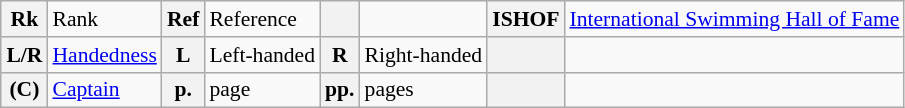<table class="wikitable" style="text-align: left; font-size: 90%; margin-left: 1em;">
<tr>
<th>Rk</th>
<td>Rank</td>
<th>Ref</th>
<td>Reference</td>
<th></th>
<td></td>
<th>ISHOF</th>
<td><a href='#'>International Swimming Hall of Fame</a></td>
</tr>
<tr>
<th>L/R</th>
<td><a href='#'>Handedness</a></td>
<th>L</th>
<td>Left-handed</td>
<th>R</th>
<td>Right-handed</td>
<th></th>
<td></td>
</tr>
<tr>
<th>(C)</th>
<td><a href='#'>Captain</a></td>
<th>p.</th>
<td>page</td>
<th>pp.</th>
<td>pages</td>
<th></th>
<td></td>
</tr>
</table>
